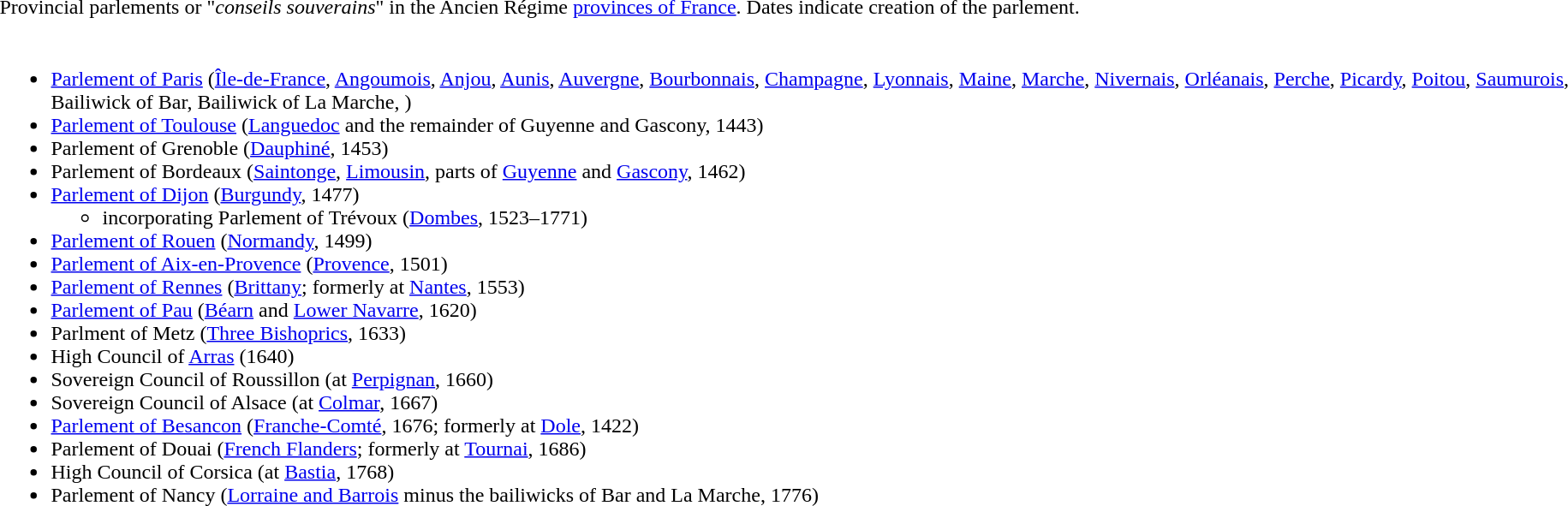<table>
<tr>
<th colspan="3" style="font-weight: normal; text-align: left;">Provincial parlements or "<em>conseils souverains</em>" in the Ancien Régime <a href='#'>provinces of France</a>. Dates indicate creation of the parlement.</th>
</tr>
<tr>
<td><br><ul><li><a href='#'>Parlement of Paris</a> (<a href='#'>Île-de-France</a>, <a href='#'>Angoumois</a>, <a href='#'>Anjou</a>, <a href='#'>Aunis</a>, <a href='#'>Auvergne</a>, <a href='#'>Bourbonnais</a>, <a href='#'>Champagne</a>, <a href='#'>Lyonnais</a>, <a href='#'>Maine</a>, <a href='#'>Marche</a>, <a href='#'>Nivernais</a>, <a href='#'>Orléanais</a>, <a href='#'>Perche</a>, <a href='#'>Picardy</a>, <a href='#'>Poitou</a>, <a href='#'>Saumurois</a>, Bailiwick of Bar, Bailiwick of La Marche, )</li><li><a href='#'>Parlement of Toulouse</a> (<a href='#'>Languedoc</a> and the remainder of Guyenne and Gascony, 1443)</li><li>Parlement of Grenoble (<a href='#'>Dauphiné</a>, 1453)</li><li>Parlement of Bordeaux (<a href='#'>Saintonge</a>, <a href='#'>Limousin</a>, parts of <a href='#'>Guyenne</a> and <a href='#'>Gascony</a>, 1462)</li><li><a href='#'>Parlement of Dijon</a> (<a href='#'>Burgundy</a>, 1477)<ul><li>incorporating Parlement of Trévoux (<a href='#'>Dombes</a>, 1523–1771)</li></ul></li><li><a href='#'>Parlement of Rouen</a> (<a href='#'>Normandy</a>, 1499)</li><li><a href='#'>Parlement of Aix-en-Provence</a> (<a href='#'>Provence</a>, 1501)</li><li><a href='#'>Parlement of Rennes</a> (<a href='#'>Brittany</a>; formerly at <a href='#'>Nantes</a>, 1553)</li><li><a href='#'>Parlement of Pau</a> (<a href='#'>Béarn</a> and <a href='#'>Lower Navarre</a>, 1620)</li><li>Parlment of Metz (<a href='#'>Three Bishoprics</a>, 1633)</li><li>High Council of <a href='#'>Arras</a> (1640)</li><li>Sovereign Council of Roussillon (at <a href='#'>Perpignan</a>, 1660)</li><li>Sovereign Council of Alsace (at <a href='#'>Colmar</a>, 1667)</li><li><a href='#'>Parlement of Besancon</a> (<a href='#'>Franche-Comté</a>, 1676; formerly at <a href='#'>Dole</a>, 1422)</li><li>Parlement of Douai (<a href='#'>French Flanders</a>; formerly at <a href='#'>Tournai</a>, 1686)</li><li>High Council of Corsica (at <a href='#'>Bastia</a>, 1768)</li><li>Parlement of Nancy (<a href='#'>Lorraine and Barrois</a> minus the bailiwicks of Bar and La Marche, 1776)</li></ul></td>
<td></td>
</tr>
</table>
